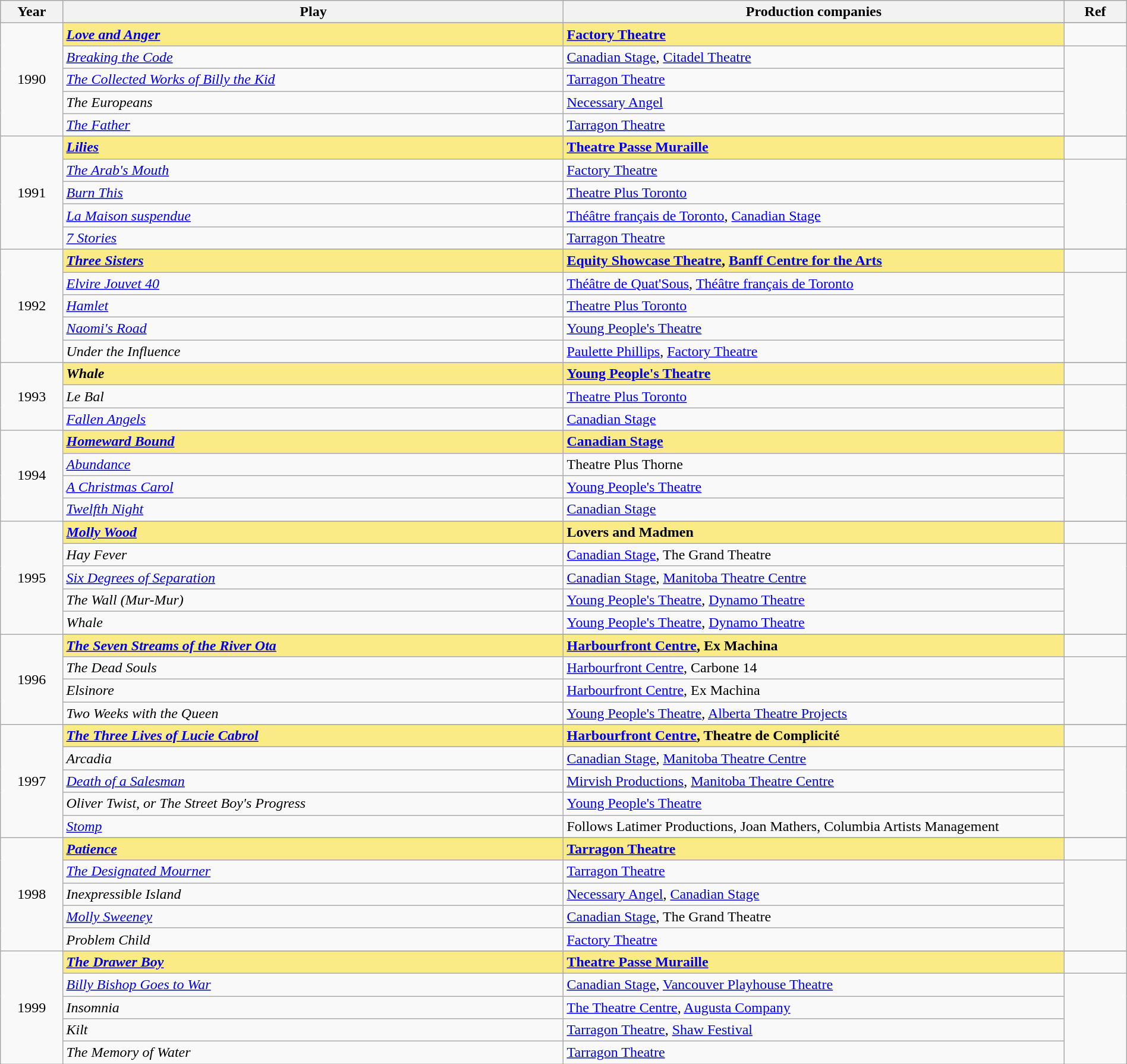<table class="wikitable" style="width:100%;">
<tr style="background:#bebebe;">
<th style="width:5%;">Year</th>
<th style="width:40%;">Play</th>
<th style="width:40%;">Production companies</th>
<th style="width:5%;">Ref</th>
</tr>
<tr>
<td align="center" rowspan=6>1990</td>
</tr>
<tr>
<td style="background:#FAEB86;"><strong><em><a href='#'>Love and Anger</a></em></strong></td>
<td style="background:#FAEB86;"><strong><a href='#'>Factory Theatre</a></strong></td>
<td></td>
</tr>
<tr>
<td><em><a href='#'>Breaking the Code</a></em></td>
<td><a href='#'>Canadian Stage</a>, <a href='#'>Citadel Theatre</a></td>
<td rowspan=4></td>
</tr>
<tr>
<td><em><a href='#'>The Collected Works of Billy the Kid</a></em></td>
<td><a href='#'>Tarragon Theatre</a></td>
</tr>
<tr>
<td><em>The Europeans</em></td>
<td><a href='#'>Necessary Angel</a></td>
</tr>
<tr>
<td><em><a href='#'>The Father</a></em></td>
<td><a href='#'>Tarragon Theatre</a></td>
</tr>
<tr>
<td align="center" rowspan=6>1991</td>
</tr>
<tr>
<td style="background:#FAEB86;"><strong><em><a href='#'>Lilies</a></em></strong></td>
<td style="background:#FAEB86;"><strong><a href='#'>Theatre Passe Muraille</a></strong></td>
<td></td>
</tr>
<tr>
<td><em><a href='#'>The Arab's Mouth</a></em></td>
<td><a href='#'>Factory Theatre</a></td>
<td rowspan=4></td>
</tr>
<tr>
<td><em><a href='#'>Burn This</a></em></td>
<td><a href='#'>Theatre Plus Toronto</a></td>
</tr>
<tr>
<td><em><a href='#'>La Maison suspendue</a></em></td>
<td><a href='#'>Théâtre français de Toronto</a>, <a href='#'>Canadian Stage</a></td>
</tr>
<tr>
<td><em><a href='#'>7 Stories</a></em></td>
<td><a href='#'>Tarragon Theatre</a></td>
</tr>
<tr>
<td align="center" rowspan=6>1992</td>
</tr>
<tr>
<td style="background:#FAEB86;"><strong><em><a href='#'>Three Sisters</a></em></strong></td>
<td style="background:#FAEB86;"><strong><a href='#'>Equity Showcase Theatre</a>, <a href='#'>Banff Centre for the Arts</a></strong></td>
<td></td>
</tr>
<tr>
<td><em><a href='#'>Elvire Jouvet 40</a></em></td>
<td><a href='#'>Théâtre de Quat'Sous</a>, <a href='#'>Théâtre français de Toronto</a></td>
<td rowspan=4></td>
</tr>
<tr>
<td><em><a href='#'>Hamlet</a></em></td>
<td><a href='#'>Theatre Plus Toronto</a></td>
</tr>
<tr>
<td><em><a href='#'>Naomi's Road</a></em></td>
<td><a href='#'>Young People's Theatre</a></td>
</tr>
<tr>
<td><em>Under the Influence</em></td>
<td><a href='#'>Paulette Phillips</a>, <a href='#'>Factory Theatre</a></td>
</tr>
<tr>
<td align="center" rowspan=4>1993</td>
</tr>
<tr>
<td style="background:#FAEB86;"><strong><em>Whale</em></strong></td>
<td style="background:#FAEB86;"><strong><a href='#'>Young People's Theatre</a></strong></td>
<td></td>
</tr>
<tr>
<td><em>Le Bal</em></td>
<td><a href='#'>Theatre Plus Toronto</a></td>
<td rowspan=2></td>
</tr>
<tr>
<td><em><a href='#'>Fallen Angels</a></em></td>
<td><a href='#'>Canadian Stage</a></td>
</tr>
<tr>
<td align="center" rowspan=5>1994</td>
</tr>
<tr>
<td style="background:#FAEB86;"><strong><em><a href='#'>Homeward Bound</a></em></strong></td>
<td style="background:#FAEB86;"><strong><a href='#'>Canadian Stage</a></strong></td>
<td></td>
</tr>
<tr>
<td><em><a href='#'>Abundance</a></em></td>
<td>Theatre Plus Thorne</td>
<td rowspan=3></td>
</tr>
<tr>
<td><em><a href='#'>A Christmas Carol</a></em></td>
<td><a href='#'>Young People's Theatre</a></td>
</tr>
<tr>
<td><em><a href='#'>Twelfth Night</a></em></td>
<td><a href='#'>Canadian Stage</a></td>
</tr>
<tr>
<td align="center" rowspan=6>1995</td>
</tr>
<tr>
<td style="background:#FAEB86;"><strong><em><a href='#'>Molly Wood</a></em></strong></td>
<td style="background:#FAEB86;"><strong>Lovers and Madmen</strong></td>
<td></td>
</tr>
<tr>
<td><em>Hay Fever</em></td>
<td><a href='#'>Canadian Stage</a>, The Grand Theatre</td>
<td rowspan=4></td>
</tr>
<tr>
<td><em><a href='#'>Six Degrees of Separation</a></em></td>
<td><a href='#'>Canadian Stage</a>, <a href='#'>Manitoba Theatre Centre</a></td>
</tr>
<tr>
<td><em>The Wall (Mur-Mur)</em></td>
<td><a href='#'>Young People's Theatre</a>, <a href='#'>Dynamo Theatre</a></td>
</tr>
<tr>
<td><em>Whale</em></td>
<td><a href='#'>Young People's Theatre</a>, <a href='#'>Dynamo Theatre</a></td>
</tr>
<tr>
<td align="center" rowspan=5>1996</td>
</tr>
<tr>
<td style="background:#FAEB86;"><strong><em><a href='#'>The Seven Streams of the River Ota</a></em></strong></td>
<td style="background:#FAEB86;"><strong><a href='#'>Harbourfront Centre</a>, Ex Machina</strong></td>
<td></td>
</tr>
<tr>
<td><em>The Dead Souls</em></td>
<td><a href='#'>Harbourfront Centre</a>, Carbone 14</td>
<td rowspan=3></td>
</tr>
<tr>
<td><em>Elsinore</em></td>
<td><a href='#'>Harbourfront Centre</a>, Ex Machina</td>
</tr>
<tr>
<td><em>Two Weeks with the Queen</em></td>
<td><a href='#'>Young People's Theatre</a>, <a href='#'>Alberta Theatre Projects</a></td>
</tr>
<tr>
<td align="center" rowspan=6>1997</td>
</tr>
<tr>
<td style="background:#FAEB86;"><strong><em><a href='#'>The Three Lives of Lucie Cabrol</a></em></strong></td>
<td style="background:#FAEB86;"><strong><a href='#'>Harbourfront Centre</a>, Theatre de Complicité</strong></td>
<td></td>
</tr>
<tr>
<td><em>Arcadia</em></td>
<td><a href='#'>Canadian Stage</a>, <a href='#'>Manitoba Theatre Centre</a></td>
<td rowspan=4></td>
</tr>
<tr>
<td><em><a href='#'>Death of a Salesman</a></em></td>
<td><a href='#'>Mirvish Productions</a>, <a href='#'>Manitoba Theatre Centre</a></td>
</tr>
<tr>
<td><em>Oliver Twist, or The Street Boy's Progress</em></td>
<td><a href='#'>Young People's Theatre</a></td>
</tr>
<tr>
<td><em><a href='#'>Stomp</a></em></td>
<td>Follows Latimer Productions, Joan Mathers, Columbia Artists Management</td>
</tr>
<tr>
<td align="center" rowspan=6>1998</td>
</tr>
<tr>
<td style="background:#FAEB86;"><strong><em><a href='#'>Patience</a></em></strong></td>
<td style="background:#FAEB86;"><strong><a href='#'>Tarragon Theatre</a></strong></td>
<td></td>
</tr>
<tr>
<td><em><a href='#'>The Designated Mourner</a></em></td>
<td><a href='#'>Tarragon Theatre</a></td>
<td rowspan=4></td>
</tr>
<tr>
<td><em>Inexpressible Island</em></td>
<td><a href='#'>Necessary Angel</a>, <a href='#'>Canadian Stage</a></td>
</tr>
<tr>
<td><em><a href='#'>Molly Sweeney</a></em></td>
<td><a href='#'>Canadian Stage</a>, The Grand Theatre</td>
</tr>
<tr>
<td><em>Problem Child</em></td>
<td><a href='#'>Factory Theatre</a></td>
</tr>
<tr>
<td align="center" rowspan=6>1999</td>
</tr>
<tr>
<td style="background:#FAEB86;"><strong><em><a href='#'>The Drawer Boy</a></em></strong></td>
<td style="background:#FAEB86;"><strong><a href='#'>Theatre Passe Muraille</a></strong></td>
<td></td>
</tr>
<tr>
<td><em><a href='#'>Billy Bishop Goes to War</a></em></td>
<td><a href='#'>Canadian Stage</a>, <a href='#'>Vancouver Playhouse Theatre</a></td>
<td rowspan=4></td>
</tr>
<tr>
<td><em>Insomnia</em></td>
<td><a href='#'>The Theatre Centre</a>, <a href='#'>Augusta Company</a></td>
</tr>
<tr>
<td><em>Kilt</em></td>
<td><a href='#'>Tarragon Theatre</a>, <a href='#'>Shaw Festival</a></td>
</tr>
<tr>
<td><em>The Memory of Water</em></td>
<td><a href='#'>Tarragon Theatre</a></td>
</tr>
</table>
